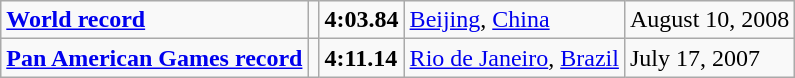<table class="wikitable">
<tr>
<td><strong><a href='#'>World record</a></strong></td>
<td></td>
<td><strong>4:03.84</strong></td>
<td><a href='#'>Beijing</a>, <a href='#'>China</a></td>
<td>August 10, 2008</td>
</tr>
<tr>
<td><strong><a href='#'>Pan American Games record</a></strong></td>
<td></td>
<td><strong>4:11.14</strong></td>
<td><a href='#'>Rio de Janeiro</a>, <a href='#'>Brazil</a></td>
<td>July 17, 2007</td>
</tr>
</table>
